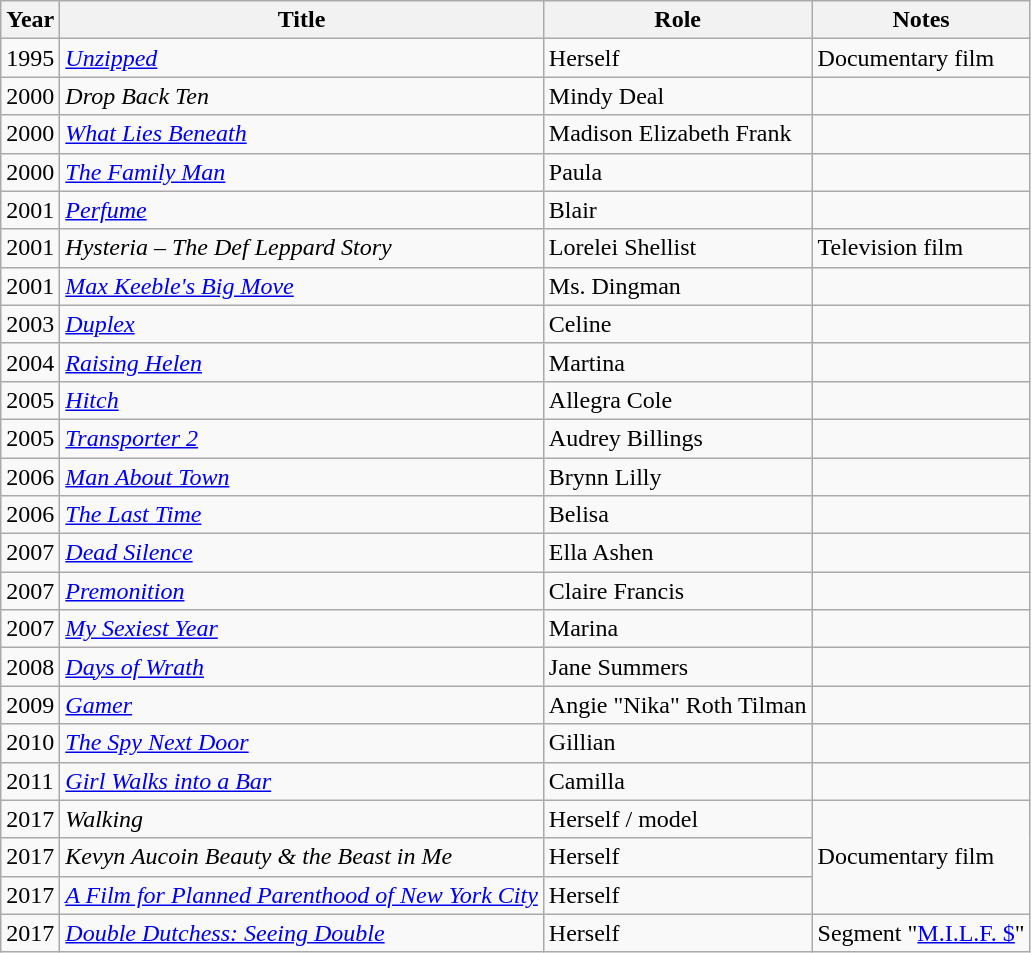<table class="wikitable sortable">
<tr>
<th>Year</th>
<th>Title</th>
<th>Role</th>
<th class="unsortable">Notes</th>
</tr>
<tr>
<td>1995</td>
<td><em><a href='#'>Unzipped</a></em></td>
<td>Herself</td>
<td>Documentary film</td>
</tr>
<tr>
<td>2000</td>
<td><em>Drop Back Ten</em></td>
<td>Mindy Deal</td>
<td></td>
</tr>
<tr>
<td>2000</td>
<td><em><a href='#'>What Lies Beneath</a></em></td>
<td>Madison Elizabeth Frank</td>
<td></td>
</tr>
<tr>
<td>2000</td>
<td><em><a href='#'>The Family Man</a></em></td>
<td>Paula</td>
<td></td>
</tr>
<tr>
<td>2001</td>
<td><em><a href='#'>Perfume</a></em></td>
<td>Blair</td>
<td></td>
</tr>
<tr>
<td>2001</td>
<td><em>Hysteria – The Def Leppard Story</em></td>
<td>Lorelei Shellist</td>
<td>Television film</td>
</tr>
<tr>
<td>2001</td>
<td><em><a href='#'>Max Keeble's Big Move</a></em></td>
<td>Ms. Dingman</td>
<td></td>
</tr>
<tr>
<td>2003</td>
<td><em><a href='#'>Duplex</a></em></td>
<td>Celine</td>
<td></td>
</tr>
<tr>
<td>2004</td>
<td><em><a href='#'>Raising Helen</a></em></td>
<td>Martina</td>
<td></td>
</tr>
<tr>
<td>2005</td>
<td><em><a href='#'>Hitch</a></em></td>
<td>Allegra Cole</td>
<td></td>
</tr>
<tr>
<td>2005</td>
<td><em><a href='#'>Transporter 2</a></em></td>
<td>Audrey Billings</td>
<td></td>
</tr>
<tr>
<td>2006</td>
<td><em><a href='#'>Man About Town</a></em></td>
<td>Brynn Lilly</td>
<td></td>
</tr>
<tr>
<td>2006</td>
<td><em><a href='#'>The Last Time</a></em></td>
<td>Belisa</td>
<td></td>
</tr>
<tr>
<td>2007</td>
<td><em><a href='#'>Dead Silence</a></em></td>
<td>Ella Ashen</td>
<td></td>
</tr>
<tr>
<td>2007</td>
<td><em><a href='#'>Premonition</a></em></td>
<td>Claire Francis</td>
<td></td>
</tr>
<tr>
<td>2007</td>
<td><em><a href='#'>My Sexiest Year</a></em></td>
<td>Marina</td>
<td></td>
</tr>
<tr>
<td>2008</td>
<td><em><a href='#'>Days of Wrath</a></em></td>
<td>Jane Summers</td>
<td></td>
</tr>
<tr>
<td>2009</td>
<td><em><a href='#'>Gamer</a></em></td>
<td>Angie "Nika" Roth Tilman</td>
<td></td>
</tr>
<tr>
<td>2010</td>
<td><em><a href='#'>The Spy Next Door</a></em></td>
<td>Gillian</td>
<td></td>
</tr>
<tr>
<td>2011</td>
<td><em><a href='#'>Girl Walks into a Bar</a></em></td>
<td>Camilla</td>
<td></td>
</tr>
<tr>
<td>2017</td>
<td><em>Walking</em></td>
<td>Herself / model</td>
<td rowspan="3">Documentary film</td>
</tr>
<tr>
<td>2017</td>
<td><em>Kevyn Aucoin Beauty & the Beast in Me</em></td>
<td>Herself</td>
</tr>
<tr>
<td>2017</td>
<td><em><a href='#'>A Film for Planned Parenthood of New York City</a></em></td>
<td>Herself</td>
</tr>
<tr>
<td>2017</td>
<td><em><a href='#'>Double Dutchess: Seeing Double</a></em></td>
<td>Herself</td>
<td>Segment "<a href='#'>M.I.L.F. $</a>"</td>
</tr>
</table>
